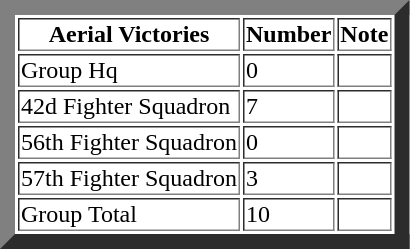<table border="10">
<tr>
<th>Aerial Victories</th>
<th>Number</th>
<th>Note</th>
</tr>
<tr>
<td>Group Hq</td>
<td>0</td>
<td></td>
</tr>
<tr>
<td>42d Fighter Squadron</td>
<td>7</td>
<td></td>
</tr>
<tr>
<td>56th Fighter Squadron</td>
<td>0</td>
<td></td>
</tr>
<tr>
<td>57th Fighter Squadron</td>
<td>3</td>
<td></td>
</tr>
<tr>
<td>Group Total</td>
<td>10</td>
<td></td>
</tr>
</table>
